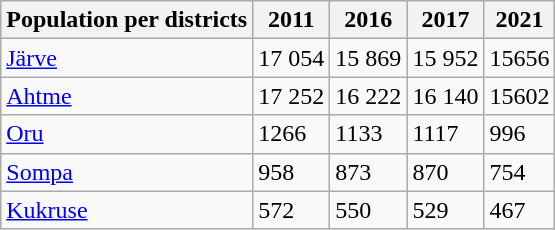<table class="wikitable">
<tr>
<th>Population per districts</th>
<th>2011</th>
<th>2016</th>
<th>2017</th>
<th>2021</th>
</tr>
<tr>
<td><a href='#'>Järve</a></td>
<td>17 054</td>
<td>15 869</td>
<td>15 952</td>
<td>15656</td>
</tr>
<tr>
<td><a href='#'>Ahtme</a></td>
<td>17 252</td>
<td>16 222</td>
<td>16 140</td>
<td>15602</td>
</tr>
<tr>
<td><a href='#'>Oru</a></td>
<td>1266</td>
<td>1133</td>
<td>1117</td>
<td>996</td>
</tr>
<tr>
<td><a href='#'>Sompa</a></td>
<td>958</td>
<td>873</td>
<td>870</td>
<td>754</td>
</tr>
<tr>
<td><a href='#'>Kukruse</a></td>
<td>572</td>
<td>550</td>
<td>529</td>
<td>467</td>
</tr>
</table>
